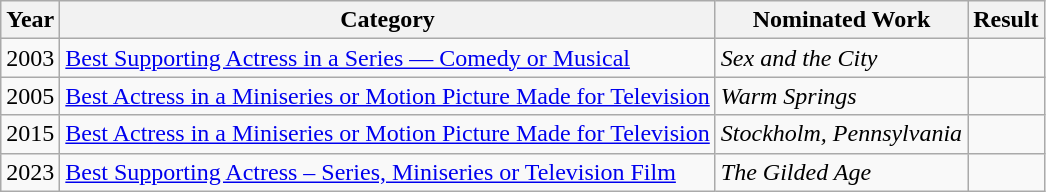<table class="wikitable">
<tr>
<th>Year</th>
<th>Category</th>
<th>Nominated Work</th>
<th>Result</th>
</tr>
<tr>
<td>2003</td>
<td><a href='#'>Best Supporting Actress in a Series — Comedy or Musical</a></td>
<td><em>Sex and the City</em></td>
<td></td>
</tr>
<tr>
<td>2005</td>
<td><a href='#'>Best Actress in a Miniseries or Motion Picture Made for Television</a></td>
<td><em>Warm Springs</em></td>
<td></td>
</tr>
<tr>
<td>2015</td>
<td><a href='#'>Best Actress in a Miniseries or Motion Picture Made for Television</a></td>
<td><em>Stockholm, Pennsylvania</em></td>
<td></td>
</tr>
<tr>
<td>2023</td>
<td><a href='#'>Best Supporting Actress – Series, Miniseries or Television Film</a></td>
<td><em>The Gilded Age</em></td>
<td></td>
</tr>
</table>
